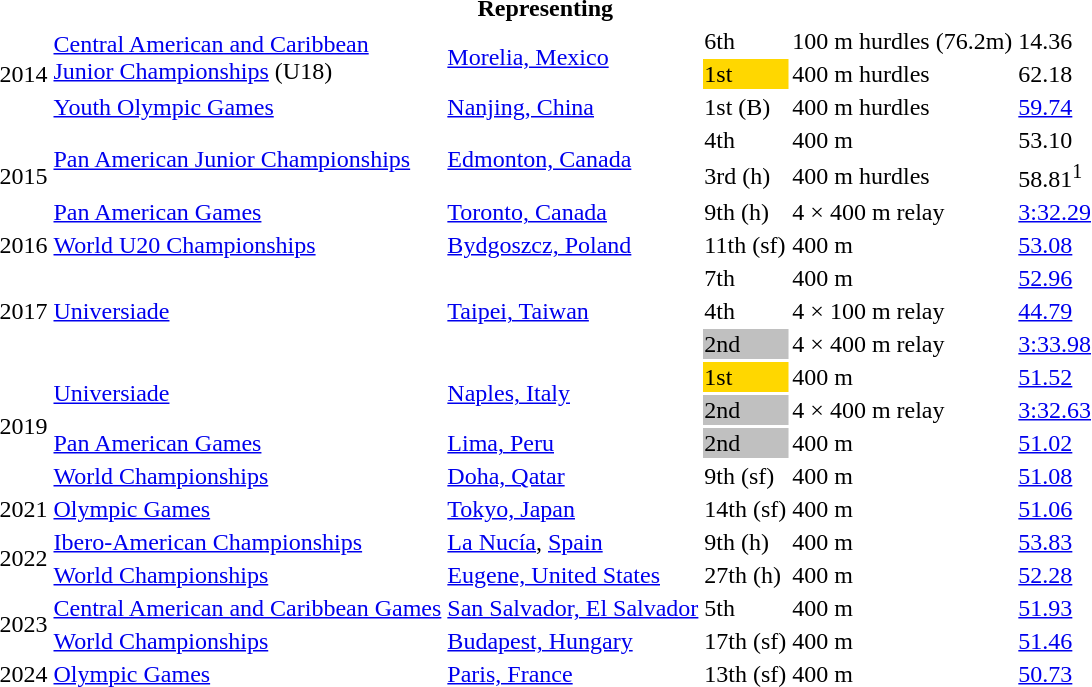<table>
<tr>
<th colspan="6">Representing </th>
</tr>
<tr>
<td rowspan=3>2014</td>
<td rowspan=2><a href='#'>Central American and Caribbean<br>Junior Championships</a> (U18)</td>
<td rowspan=2><a href='#'>Morelia, Mexico</a></td>
<td>6th</td>
<td>100 m hurdles (76.2m)</td>
<td>14.36</td>
</tr>
<tr>
<td bgcolor=gold>1st</td>
<td>400 m hurdles</td>
<td>62.18</td>
</tr>
<tr>
<td><a href='#'>Youth Olympic Games</a></td>
<td><a href='#'>Nanjing, China</a></td>
<td>1st (B)</td>
<td>400 m hurdles</td>
<td><a href='#'>59.74</a></td>
</tr>
<tr>
<td rowspan=3>2015</td>
<td rowspan=2><a href='#'>Pan American Junior Championships</a></td>
<td rowspan=2><a href='#'>Edmonton, Canada</a></td>
<td>4th</td>
<td>400 m</td>
<td>53.10</td>
</tr>
<tr>
<td>3rd (h)</td>
<td>400 m hurdles</td>
<td>58.81<sup>1</sup></td>
</tr>
<tr>
<td><a href='#'>Pan American Games</a></td>
<td><a href='#'>Toronto, Canada</a></td>
<td>9th (h)</td>
<td>4 × 400 m relay</td>
<td><a href='#'>3:32.29</a></td>
</tr>
<tr>
<td>2016</td>
<td><a href='#'>World U20 Championships</a></td>
<td><a href='#'>Bydgoszcz, Poland</a></td>
<td>11th (sf)</td>
<td>400 m</td>
<td><a href='#'>53.08</a></td>
</tr>
<tr>
<td rowspan=3>2017</td>
<td rowspan=3><a href='#'>Universiade</a></td>
<td rowspan=3><a href='#'>Taipei, Taiwan</a></td>
<td>7th</td>
<td>400 m</td>
<td><a href='#'>52.96</a></td>
</tr>
<tr>
<td>4th</td>
<td>4 × 100 m relay</td>
<td><a href='#'>44.79</a></td>
</tr>
<tr>
<td bgcolor=silver>2nd</td>
<td>4 × 400 m relay</td>
<td><a href='#'>3:33.98</a></td>
</tr>
<tr>
<td rowspan=4>2019</td>
<td rowspan=2><a href='#'>Universiade</a></td>
<td rowspan=2><a href='#'>Naples, Italy</a></td>
<td bgcolor=gold>1st</td>
<td>400 m</td>
<td><a href='#'>51.52</a></td>
</tr>
<tr>
<td bgcolor=silver>2nd</td>
<td>4 × 400 m relay</td>
<td><a href='#'>3:32.63</a></td>
</tr>
<tr>
<td><a href='#'>Pan American Games</a></td>
<td><a href='#'>Lima, Peru</a></td>
<td bgcolor=silver>2nd</td>
<td>400 m</td>
<td><a href='#'>51.02</a></td>
</tr>
<tr>
<td><a href='#'>World Championships</a></td>
<td><a href='#'>Doha, Qatar</a></td>
<td>9th (sf)</td>
<td>400 m</td>
<td><a href='#'>51.08</a></td>
</tr>
<tr>
<td>2021</td>
<td><a href='#'>Olympic Games</a></td>
<td><a href='#'>Tokyo, Japan</a></td>
<td>14th (sf)</td>
<td>400 m</td>
<td><a href='#'>51.06</a></td>
</tr>
<tr>
<td rowspan=2>2022</td>
<td><a href='#'>Ibero-American Championships</a></td>
<td><a href='#'>La Nucía</a>, <a href='#'>Spain</a></td>
<td>9th (h)</td>
<td>400 m</td>
<td><a href='#'>53.83</a></td>
</tr>
<tr>
<td><a href='#'>World Championships</a></td>
<td><a href='#'>Eugene, United States</a></td>
<td>27th (h)</td>
<td>400 m</td>
<td><a href='#'>52.28</a></td>
</tr>
<tr>
<td rowspan=2>2023</td>
<td><a href='#'>Central American and Caribbean Games</a></td>
<td><a href='#'>San Salvador, El Salvador</a></td>
<td>5th</td>
<td>400 m</td>
<td><a href='#'>51.93</a></td>
</tr>
<tr>
<td><a href='#'>World Championships</a></td>
<td><a href='#'>Budapest, Hungary</a></td>
<td>17th (sf)</td>
<td>400 m</td>
<td><a href='#'>51.46</a></td>
</tr>
<tr>
<td>2024</td>
<td><a href='#'>Olympic Games</a></td>
<td><a href='#'>Paris, France</a></td>
<td>13th (sf)</td>
<td>400 m</td>
<td><a href='#'>50.73</a></td>
</tr>
</table>
